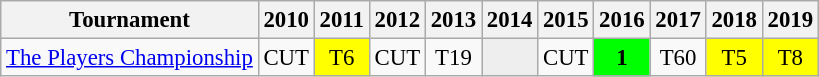<table class="wikitable" style="font-size:95%;text-align:center;">
<tr>
<th>Tournament</th>
<th>2010</th>
<th>2011</th>
<th>2012</th>
<th>2013</th>
<th>2014</th>
<th>2015</th>
<th>2016</th>
<th>2017</th>
<th>2018</th>
<th>2019</th>
</tr>
<tr>
<td align=left><a href='#'>The Players Championship</a></td>
<td>CUT</td>
<td style="background:yellow;">T6</td>
<td>CUT</td>
<td>T19</td>
<td style="background:#eeeeee;"></td>
<td>CUT</td>
<td style="background:lime;"><strong>1</strong></td>
<td>T60</td>
<td style="background:yellow;">T5</td>
<td style="background:yellow;">T8</td>
</tr>
</table>
